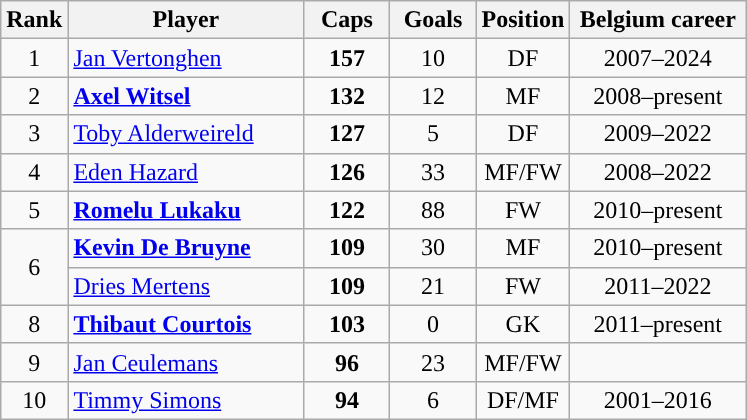<table class="wikitable sortable" style="text-align:center;">
<tr>
<th style="width:30px;">Rank</th>
<th style="width:150px;">Player</th>
<th style="width:50px;">Caps</th>
<th style="width:50px;">Goals</th>
<th style="width:50px;">Position</th>
<th style="width:110px;">Belgium career</th>
</tr>
<tr>
<td>1</td>
<td style="text-align:left"><a href='#'>Jan Vertonghen</a></td>
<td><strong>157</strong></td>
<td>10</td>
<td>DF</td>
<td>2007–2024</td>
</tr>
<tr>
<td>2</td>
<td style="text-align:left"><strong><a href='#'>Axel Witsel</a></strong></td>
<td><strong>132</strong></td>
<td>12</td>
<td>MF</td>
<td>2008–present</td>
</tr>
<tr>
<td>3</td>
<td style="text-align:left"><a href='#'>Toby Alderweireld</a></td>
<td><strong>127</strong></td>
<td>5</td>
<td>DF</td>
<td>2009–2022</td>
</tr>
<tr>
<td>4</td>
<td style="text-align:left"><a href='#'>Eden Hazard</a></td>
<td><strong>126</strong></td>
<td>33</td>
<td>MF/FW</td>
<td>2008–2022</td>
</tr>
<tr>
<td>5</td>
<td style="text-align:left"><strong><a href='#'>Romelu Lukaku</a></strong></td>
<td><strong>122</strong></td>
<td>88</td>
<td>FW</td>
<td>2010–present</td>
</tr>
<tr>
<td rowspan=2>6</td>
<td style="text-align:left;"><strong><a href='#'>Kevin De Bruyne</a></strong></td>
<td><strong>109</strong></td>
<td>30</td>
<td>MF</td>
<td>2010–present</td>
</tr>
<tr>
<td style="text-align:left"><a href='#'>Dries Mertens</a></td>
<td><strong>109</strong></td>
<td>21</td>
<td>FW</td>
<td>2011–2022</td>
</tr>
<tr>
<td>8</td>
<td style="text-align:left"><strong><a href='#'>Thibaut Courtois</a></strong></td>
<td><strong>103</strong></td>
<td>0</td>
<td>GK</td>
<td>2011–present</td>
</tr>
<tr>
<td>9</td>
<td style="text-align:left;"><a href='#'>Jan Ceulemans</a></td>
<td><strong>96</strong></td>
<td>23</td>
<td>MF/FW</td>
<td></td>
</tr>
<tr>
<td>10</td>
<td style="text-align:left;"><a href='#'>Timmy Simons</a></td>
<td><strong>94</strong></td>
<td>6</td>
<td>DF/MF</td>
<td>2001–2016</td>
</tr>
</table>
